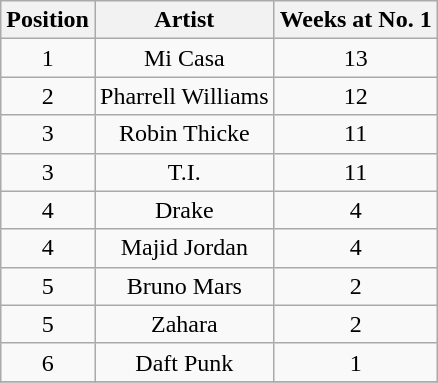<table class="wikitable">
<tr>
<th style="text-align: center;">Position</th>
<th style="text-align: center;">Artist</th>
<th style="text-align: center;">Weeks at No. 1</th>
</tr>
<tr>
<td style="text-align: center;">1</td>
<td style="text-align: center;">Mi Casa</td>
<td style="text-align: center;">13</td>
</tr>
<tr>
<td style="text-align: center;">2</td>
<td style="text-align: center;">Pharrell Williams</td>
<td style="text-align: center;">12</td>
</tr>
<tr>
<td style="text-align: center;">3</td>
<td style="text-align: center;">Robin Thicke</td>
<td style="text-align: center;">11</td>
</tr>
<tr>
<td style="text-align: center;">3</td>
<td style="text-align: center;">T.I.</td>
<td style="text-align: center;">11</td>
</tr>
<tr>
<td style="text-align: center;">4</td>
<td style="text-align: center;">Drake</td>
<td style="text-align: center;">4</td>
</tr>
<tr>
<td style="text-align: center;">4</td>
<td style="text-align: center;">Majid Jordan</td>
<td style="text-align: center;">4</td>
</tr>
<tr>
<td style="text-align: center;">5</td>
<td style="text-align: center;">Bruno Mars</td>
<td style="text-align: center;">2</td>
</tr>
<tr>
<td style="text-align: center;">5</td>
<td style="text-align: center;">Zahara</td>
<td style="text-align: center;">2</td>
</tr>
<tr>
<td style="text-align: center;">6</td>
<td style="text-align: center;">Daft Punk</td>
<td style="text-align: center;">1</td>
</tr>
<tr>
</tr>
</table>
